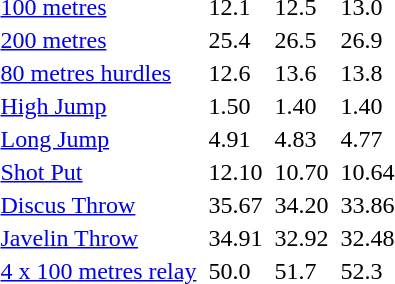<table>
<tr>
<td><a href='#'>100 metres</a></td>
<td></td>
<td>12.1</td>
<td></td>
<td>12.5</td>
<td></td>
<td>13.0</td>
</tr>
<tr>
<td><a href='#'>200 metres</a></td>
<td></td>
<td>25.4</td>
<td></td>
<td>26.5</td>
<td></td>
<td>26.9</td>
</tr>
<tr>
<td><a href='#'>80 metres hurdles</a></td>
<td></td>
<td>12.6</td>
<td></td>
<td>13.6</td>
<td></td>
<td>13.8</td>
</tr>
<tr>
<td><a href='#'>High Jump</a></td>
<td></td>
<td>1.50</td>
<td></td>
<td>1.40</td>
<td></td>
<td>1.40</td>
</tr>
<tr>
<td><a href='#'>Long Jump</a></td>
<td></td>
<td>4.91</td>
<td></td>
<td>4.83</td>
<td></td>
<td>4.77</td>
</tr>
<tr>
<td><a href='#'>Shot Put</a></td>
<td></td>
<td>12.10</td>
<td></td>
<td>10.70</td>
<td></td>
<td>10.64</td>
</tr>
<tr>
<td><a href='#'>Discus Throw</a></td>
<td></td>
<td>35.67</td>
<td></td>
<td>34.20</td>
<td></td>
<td>33.86</td>
</tr>
<tr>
<td><a href='#'>Javelin Throw</a></td>
<td></td>
<td>34.91</td>
<td></td>
<td>32.92</td>
<td></td>
<td>32.48</td>
</tr>
<tr>
<td><a href='#'>4 x 100 metres relay</a></td>
<td></td>
<td>50.0</td>
<td></td>
<td>51.7</td>
<td></td>
<td>52.3</td>
</tr>
</table>
